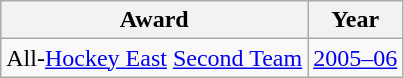<table class="wikitable">
<tr>
<th>Award</th>
<th>Year</th>
</tr>
<tr>
<td>All-<a href='#'>Hockey East</a> <a href='#'>Second Team</a></td>
<td><a href='#'>2005–06</a></td>
</tr>
</table>
